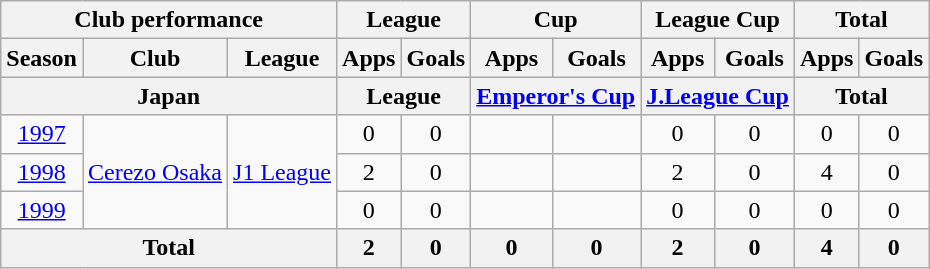<table class="wikitable" style="text-align:center;">
<tr>
<th colspan=3>Club performance</th>
<th colspan=2>League</th>
<th colspan=2>Cup</th>
<th colspan=2>League Cup</th>
<th colspan=2>Total</th>
</tr>
<tr>
<th>Season</th>
<th>Club</th>
<th>League</th>
<th>Apps</th>
<th>Goals</th>
<th>Apps</th>
<th>Goals</th>
<th>Apps</th>
<th>Goals</th>
<th>Apps</th>
<th>Goals</th>
</tr>
<tr>
<th colspan=3>Japan</th>
<th colspan=2>League</th>
<th colspan=2><a href='#'>Emperor's Cup</a></th>
<th colspan=2><a href='#'>J.League Cup</a></th>
<th colspan=2>Total</th>
</tr>
<tr>
<td><a href='#'>1997</a></td>
<td rowspan="3"><a href='#'>Cerezo Osaka</a></td>
<td rowspan="3"><a href='#'>J1 League</a></td>
<td>0</td>
<td>0</td>
<td></td>
<td></td>
<td>0</td>
<td>0</td>
<td>0</td>
<td>0</td>
</tr>
<tr>
<td><a href='#'>1998</a></td>
<td>2</td>
<td>0</td>
<td></td>
<td></td>
<td>2</td>
<td>0</td>
<td>4</td>
<td>0</td>
</tr>
<tr>
<td><a href='#'>1999</a></td>
<td>0</td>
<td>0</td>
<td></td>
<td></td>
<td>0</td>
<td>0</td>
<td>0</td>
<td>0</td>
</tr>
<tr>
<th colspan=3>Total</th>
<th>2</th>
<th>0</th>
<th>0</th>
<th>0</th>
<th>2</th>
<th>0</th>
<th>4</th>
<th>0</th>
</tr>
</table>
